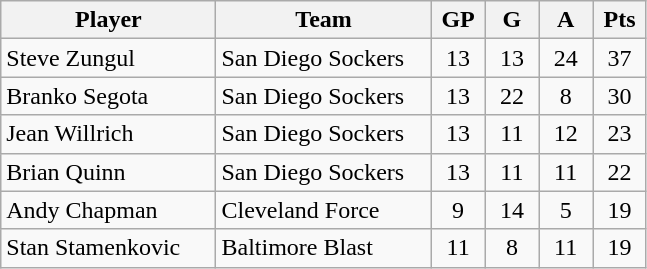<table class="wikitable">
<tr>
<th width="30%">Player</th>
<th width="30%">Team</th>
<th width="7.5%">GP</th>
<th width="7.5%">G</th>
<th width="7.5%">A</th>
<th width="7.5%">Pts</th>
</tr>
<tr align=center>
<td align=left>Steve Zungul</td>
<td align=left>San Diego Sockers</td>
<td>13</td>
<td>13</td>
<td>24</td>
<td>37</td>
</tr>
<tr align=center>
<td align=left>Branko Segota</td>
<td align=left>San Diego Sockers</td>
<td>13</td>
<td>22</td>
<td>8</td>
<td>30</td>
</tr>
<tr align=center>
<td align=left>Jean Willrich</td>
<td align=left>San Diego Sockers</td>
<td>13</td>
<td>11</td>
<td>12</td>
<td>23</td>
</tr>
<tr align=center>
<td align=left>Brian Quinn</td>
<td align=left>San Diego Sockers</td>
<td>13</td>
<td>11</td>
<td>11</td>
<td>22</td>
</tr>
<tr align=center>
<td align=left>Andy Chapman</td>
<td align=left>Cleveland Force</td>
<td>9</td>
<td>14</td>
<td>5</td>
<td>19</td>
</tr>
<tr align=center>
<td align=left>Stan Stamenkovic</td>
<td align=left>Baltimore Blast</td>
<td>11</td>
<td>8</td>
<td>11</td>
<td>19</td>
</tr>
</table>
